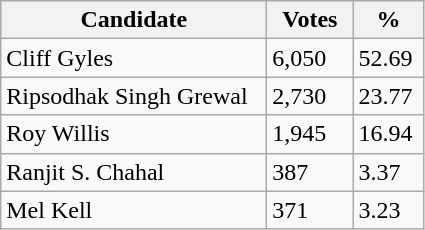<table class="wikitable">
<tr>
<th style="width: 170px">Candidate</th>
<th style="width: 50px">Votes</th>
<th style="width: 40px">%</th>
</tr>
<tr>
<td>Cliff Gyles</td>
<td>6,050</td>
<td>52.69</td>
</tr>
<tr>
<td>Ripsodhak Singh Grewal</td>
<td>2,730</td>
<td>23.77</td>
</tr>
<tr>
<td>Roy Willis</td>
<td>1,945</td>
<td>16.94</td>
</tr>
<tr>
<td>Ranjit S. Chahal</td>
<td>387</td>
<td>3.37</td>
</tr>
<tr>
<td>Mel Kell</td>
<td>371</td>
<td>3.23</td>
</tr>
</table>
